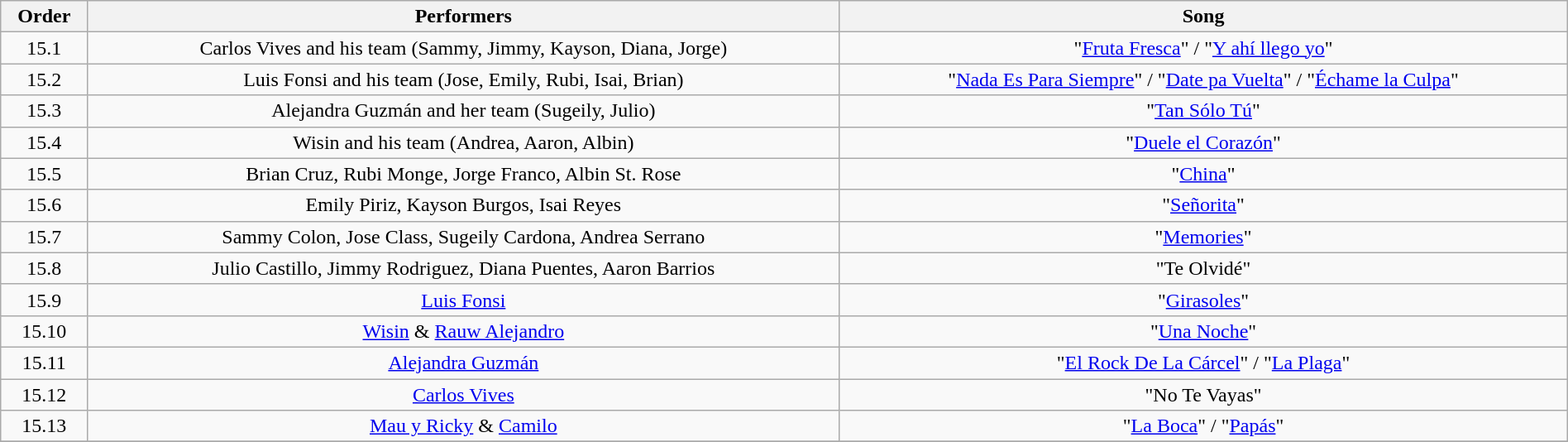<table class="wikitable" style="text-align:center; width:100%;">
<tr>
<th>Order</th>
<th>Performers</th>
<th>Song</th>
</tr>
<tr>
<td>15.1</td>
<td>Carlos Vives and his team (Sammy, Jimmy, Kayson, Diana, Jorge)</td>
<td>"<a href='#'>Fruta Fresca</a>" / "<a href='#'>Y ahí llego yo</a>"</td>
</tr>
<tr>
<td>15.2</td>
<td>Luis Fonsi and his team (Jose, Emily, Rubi, Isai, Brian)</td>
<td>"<a href='#'>Nada Es Para Siempre</a>" / "<a href='#'>Date pa Vuelta</a>" / "<a href='#'>Échame la Culpa</a>"</td>
</tr>
<tr>
<td>15.3</td>
<td>Alejandra Guzmán and her team (Sugeily, Julio)</td>
<td>"<a href='#'>Tan Sólo Tú</a>"</td>
</tr>
<tr>
<td>15.4</td>
<td>Wisin and his team (Andrea, Aaron, Albin)</td>
<td>"<a href='#'>Duele el Corazón</a>"</td>
</tr>
<tr>
<td>15.5</td>
<td>Brian Cruz, Rubi Monge, Jorge Franco, Albin St. Rose</td>
<td>"<a href='#'>China</a>"</td>
</tr>
<tr>
<td>15.6</td>
<td>Emily Piriz, Kayson Burgos, Isai Reyes</td>
<td>"<a href='#'>Señorita</a>"</td>
</tr>
<tr>
<td>15.7</td>
<td>Sammy Colon, Jose Class, Sugeily Cardona, Andrea Serrano</td>
<td>"<a href='#'>Memories</a>"</td>
</tr>
<tr>
<td>15.8</td>
<td>Julio Castillo, Jimmy Rodriguez, Diana Puentes, Aaron Barrios</td>
<td>"Te Olvidé"</td>
</tr>
<tr>
<td>15.9</td>
<td><a href='#'>Luis Fonsi</a></td>
<td>"<a href='#'>Girasoles</a>"</td>
</tr>
<tr>
<td>15.10</td>
<td><a href='#'>Wisin</a> & <a href='#'>Rauw Alejandro</a></td>
<td>"<a href='#'>Una Noche</a>"</td>
</tr>
<tr>
<td>15.11</td>
<td><a href='#'>Alejandra Guzmán</a></td>
<td>"<a href='#'>El Rock De La Cárcel</a>" / "<a href='#'>La Plaga</a>"</td>
</tr>
<tr>
<td>15.12</td>
<td><a href='#'>Carlos Vives</a></td>
<td>"No Te Vayas"</td>
</tr>
<tr>
<td>15.13</td>
<td><a href='#'>Mau y Ricky</a> & <a href='#'>Camilo</a></td>
<td>"<a href='#'>La Boca</a>" / "<a href='#'>Papás</a>"</td>
</tr>
<tr>
</tr>
</table>
